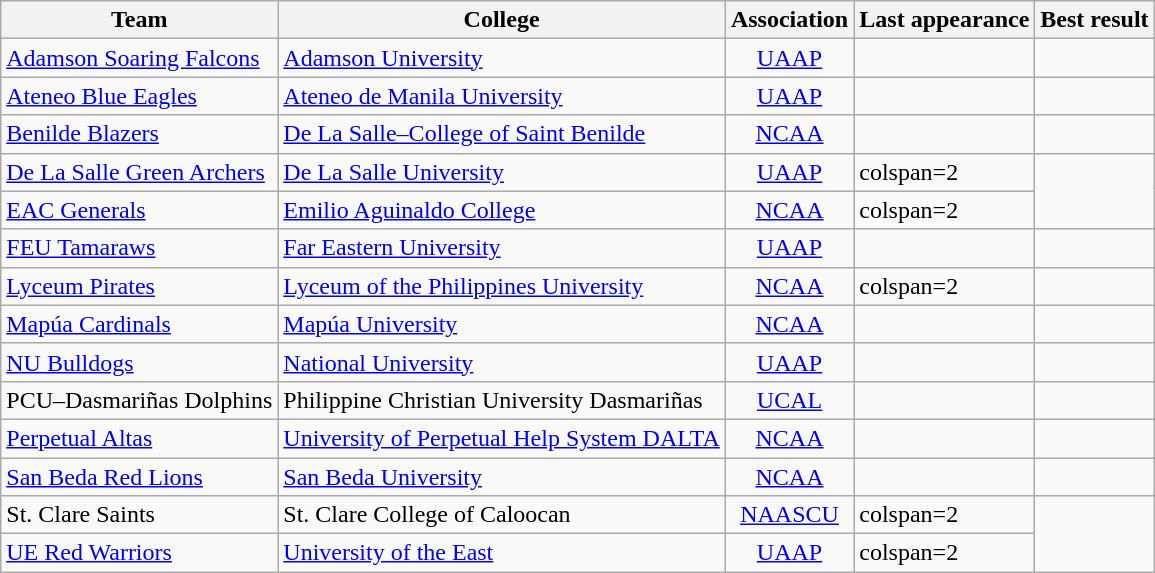<table class="wikitable sortable">
<tr>
<th>Team</th>
<th>College</th>
<th>Association</th>
<th>Last appearance</th>
<th>Best result</th>
</tr>
<tr>
<td><a href='#'>Adamson Soaring Falcons</a></td>
<td><a href='#'>Adamson University</a></td>
<td align=center><a href='#'>UAAP</a></td>
<td align=center></td>
<td align=center></td>
</tr>
<tr>
<td><a href='#'>Ateneo Blue Eagles</a></td>
<td><a href='#'>Ateneo de Manila University</a></td>
<td align=center><a href='#'>UAAP</a></td>
<td align=center></td>
<td align=center></td>
</tr>
<tr>
<td><a href='#'>Benilde Blazers</a></td>
<td><a href='#'>De La Salle–College of Saint Benilde</a></td>
<td align=center><a href='#'>NCAA</a></td>
<td align=center></td>
<td align=center></td>
</tr>
<tr>
<td><a href='#'>De La Salle Green Archers</a></td>
<td><a href='#'>De La Salle University</a></td>
<td align=center><a href='#'>UAAP</a></td>
<td>colspan=2 </td>
</tr>
<tr>
<td><a href='#'>EAC Generals</a></td>
<td><a href='#'>Emilio Aguinaldo College</a></td>
<td align=center><a href='#'>NCAA</a></td>
<td>colspan=2 </td>
</tr>
<tr>
<td><a href='#'>FEU Tamaraws</a></td>
<td><a href='#'>Far Eastern University</a></td>
<td align=center><a href='#'>UAAP</a></td>
<td align=center></td>
<td align=center></td>
</tr>
<tr>
<td><a href='#'>Lyceum Pirates</a></td>
<td><a href='#'>Lyceum of the Philippines University</a></td>
<td align=center><a href='#'>NCAA</a></td>
<td>colspan=2 </td>
</tr>
<tr>
<td><a href='#'>Mapúa Cardinals</a></td>
<td><a href='#'>Mapúa University</a></td>
<td align=center><a href='#'>NCAA</a></td>
<td align=center></td>
<td align=center></td>
</tr>
<tr>
<td><a href='#'>NU Bulldogs</a></td>
<td><a href='#'>National University</a></td>
<td align=center><a href='#'>UAAP</a></td>
<td align=center></td>
<td align=center></td>
</tr>
<tr>
<td>PCU–Dasmariñas Dolphins</td>
<td>Philippine Christian University Dasmariñas</td>
<td align=center><a href='#'>UCAL</a></td>
<td align=center></td>
<td align=center></td>
</tr>
<tr>
<td><a href='#'>Perpetual Altas</a></td>
<td><a href='#'>University of Perpetual Help System DALTA</a></td>
<td align=center><a href='#'>NCAA</a></td>
<td align=center></td>
<td align=center></td>
</tr>
<tr>
<td><a href='#'>San Beda Red Lions</a></td>
<td><a href='#'>San Beda University</a></td>
<td align=center><a href='#'>NCAA</a></td>
<td align=center></td>
<td align=center></td>
</tr>
<tr>
<td>St. Clare Saints</td>
<td>St. Clare College of Caloocan</td>
<td align=center><a href='#'>NAASCU</a></td>
<td>colspan=2 </td>
</tr>
<tr>
<td><a href='#'>UE Red Warriors</a></td>
<td><a href='#'>University of the East</a></td>
<td align=center><a href='#'>UAAP</a></td>
<td>colspan=2 </td>
</tr>
</table>
